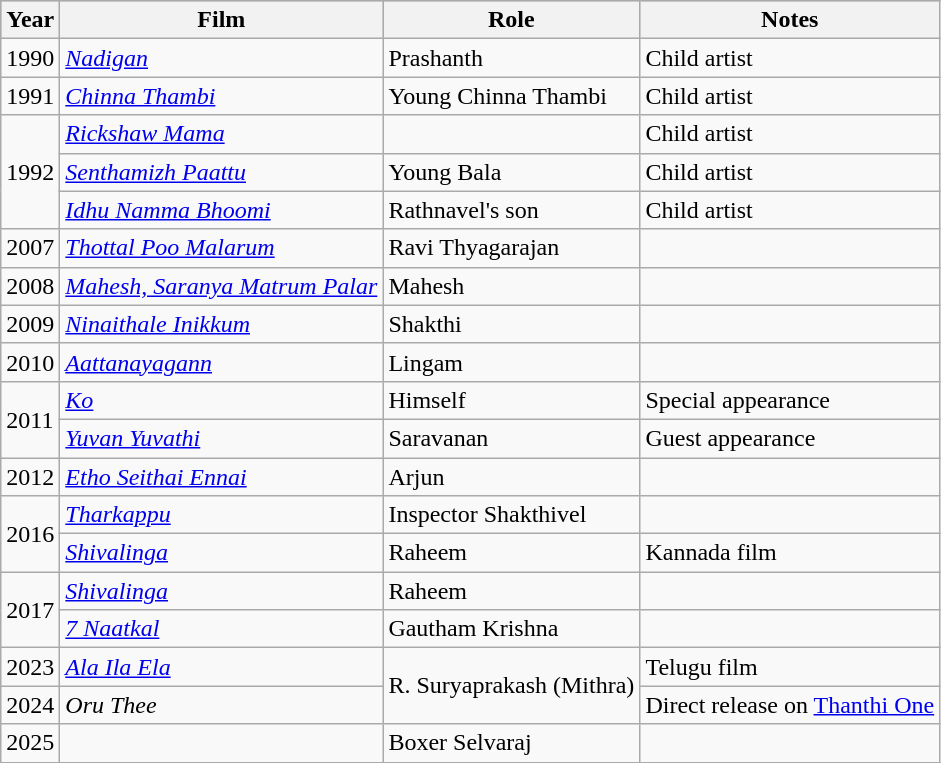<table class="wikitable sortable">
<tr style="background:#B0C4DE;">
<th>Year</th>
<th>Film</th>
<th>Role</th>
<th>Notes</th>
</tr>
<tr>
<td>1990</td>
<td><em><a href='#'>Nadigan</a></em></td>
<td>Prashanth</td>
<td>Child artist</td>
</tr>
<tr>
<td>1991</td>
<td><em><a href='#'>Chinna Thambi</a></em></td>
<td>Young Chinna Thambi</td>
<td>Child artist</td>
</tr>
<tr>
<td rowspan="3">1992</td>
<td><em><a href='#'>Rickshaw Mama</a></em></td>
<td></td>
<td>Child artist</td>
</tr>
<tr>
<td><em><a href='#'>Senthamizh Paattu</a></em></td>
<td>Young Bala</td>
<td>Child artist</td>
</tr>
<tr>
<td><em><a href='#'>Idhu Namma Bhoomi</a></em></td>
<td>Rathnavel's son</td>
<td>Child artist</td>
</tr>
<tr>
<td>2007</td>
<td><em><a href='#'>Thottal Poo Malarum</a></em></td>
<td>Ravi Thyagarajan</td>
<td></td>
</tr>
<tr>
<td>2008</td>
<td><em><a href='#'>Mahesh, Saranya Matrum Palar</a></em></td>
<td>Mahesh</td>
<td></td>
</tr>
<tr>
<td>2009</td>
<td><em><a href='#'>Ninaithale Inikkum</a></em></td>
<td>Shakthi</td>
<td></td>
</tr>
<tr>
<td>2010</td>
<td><em><a href='#'>Aattanayagann</a></em></td>
<td>Lingam</td>
<td></td>
</tr>
<tr>
<td rowspan="2">2011</td>
<td><em><a href='#'>Ko</a></em></td>
<td>Himself</td>
<td>Special appearance</td>
</tr>
<tr>
<td><em><a href='#'>Yuvan Yuvathi</a></em></td>
<td>Saravanan</td>
<td>Guest appearance</td>
</tr>
<tr>
<td>2012</td>
<td><em><a href='#'>Etho Seithai Ennai</a></em></td>
<td>Arjun</td>
<td></td>
</tr>
<tr>
<td rowspan="2">2016</td>
<td><em><a href='#'>Tharkappu</a></em></td>
<td>Inspector  Shakthivel</td>
<td></td>
</tr>
<tr>
<td><em><a href='#'>Shivalinga</a></em></td>
<td>Raheem</td>
<td>Kannada film</td>
</tr>
<tr>
<td rowspan="2">2017</td>
<td><em><a href='#'>Shivalinga</a></em></td>
<td>Raheem</td>
<td></td>
</tr>
<tr>
<td><em><a href='#'>7 Naatkal</a></em></td>
<td>Gautham Krishna</td>
<td></td>
</tr>
<tr>
<td>2023</td>
<td><em><a href='#'>Ala Ila Ela</a></em></td>
<td rowspan="2">R. Suryaprakash (Mithra)</td>
<td>Telugu film</td>
</tr>
<tr>
<td>2024</td>
<td><em>Oru Thee</em></td>
<td>Direct release on <a href='#'>Thanthi One</a></td>
</tr>
<tr>
<td>2025</td>
<td></td>
<td>Boxer Selvaraj</td>
<td></td>
</tr>
<tr>
</tr>
</table>
